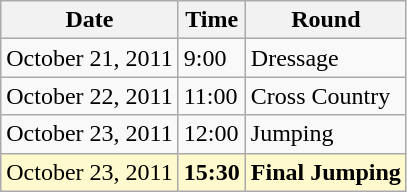<table class="wikitable">
<tr>
<th>Date</th>
<th>Time</th>
<th>Round</th>
</tr>
<tr>
<td>October 21, 2011</td>
<td>9:00</td>
<td>Dressage</td>
</tr>
<tr>
<td>October 22, 2011</td>
<td>11:00</td>
<td>Cross Country</td>
</tr>
<tr>
<td>October 23, 2011</td>
<td>12:00</td>
<td>Jumping</td>
</tr>
<tr style=background:lemonchiffon>
<td>October 23, 2011</td>
<td><strong>15:30</strong></td>
<td><strong>Final Jumping</strong></td>
</tr>
</table>
